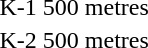<table>
<tr valign="top">
<td>K-1 500 metres<br></td>
<td></td>
<td></td>
<td></td>
</tr>
<tr valign="top">
<td>K-2 500 metres<br></td>
<td></td>
<td></td>
<td></td>
</tr>
</table>
